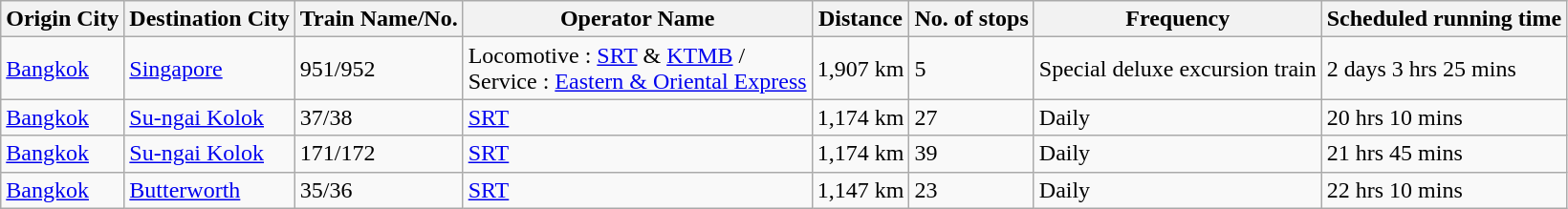<table class="wikitable sortable">
<tr>
<th>Origin City</th>
<th>Destination City</th>
<th>Train Name/No.</th>
<th>Operator Name</th>
<th>Distance</th>
<th>No. of stops</th>
<th>Frequency</th>
<th data-sort-type="number">Scheduled running time</th>
</tr>
<tr>
<td><a href='#'>Bangkok</a></td>
<td><a href='#'>Singapore</a></td>
<td>951/952</td>
<td>Locomotive : <a href='#'>SRT</a> & <a href='#'>KTMB</a> /<br>Service : <a href='#'>Eastern & Oriental Express</a></td>
<td>1,907 km</td>
<td>5</td>
<td>Special deluxe excursion train</td>
<td>2 days 3 hrs 25 mins</td>
</tr>
<tr>
<td><a href='#'>Bangkok</a></td>
<td><a href='#'>Su-ngai Kolok</a></td>
<td>37/38</td>
<td><a href='#'>SRT</a></td>
<td>1,174 km</td>
<td>27</td>
<td>Daily</td>
<td>20 hrs 10 mins</td>
</tr>
<tr>
<td><a href='#'>Bangkok</a></td>
<td><a href='#'>Su-ngai Kolok</a></td>
<td>171/172</td>
<td><a href='#'>SRT</a></td>
<td>1,174 km</td>
<td>39</td>
<td>Daily</td>
<td>21 hrs 45 mins</td>
</tr>
<tr>
<td><a href='#'>Bangkok</a></td>
<td><a href='#'>Butterworth</a></td>
<td>35/36</td>
<td><a href='#'>SRT</a></td>
<td>1,147 km</td>
<td>23</td>
<td>Daily</td>
<td>22 hrs 10 mins</td>
</tr>
</table>
